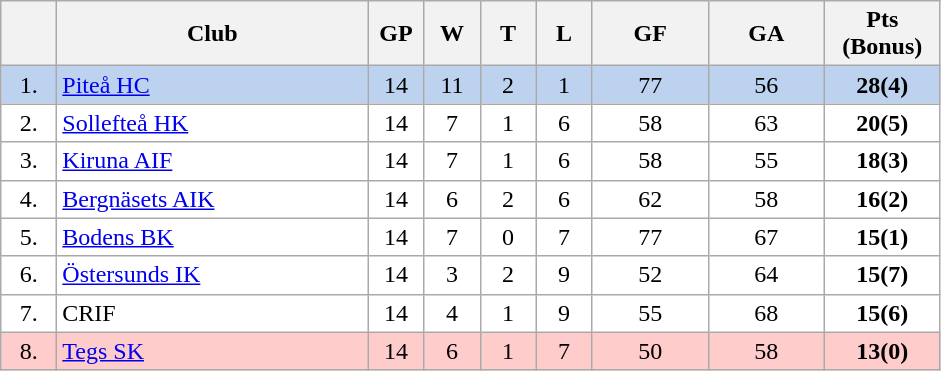<table class="wikitable">
<tr>
<th width="30"></th>
<th width="200">Club</th>
<th width="30">GP</th>
<th width="30">W</th>
<th width="30">T</th>
<th width="30">L</th>
<th width="70">GF</th>
<th width="70">GA</th>
<th width="70">Pts (Bonus)</th>
</tr>
<tr bgcolor="#BCD2EE" align="center">
<td>1.</td>
<td align="left"><a href='#'>Piteå HC</a></td>
<td>14</td>
<td>11</td>
<td>2</td>
<td>1</td>
<td>77</td>
<td>56</td>
<td><strong>28(4)</strong></td>
</tr>
<tr bgcolor="#FFFFFF" align="center">
<td>2.</td>
<td align="left"><a href='#'>Sollefteå HK</a></td>
<td>14</td>
<td>7</td>
<td>1</td>
<td>6</td>
<td>58</td>
<td>63</td>
<td><strong>20(5)</strong></td>
</tr>
<tr bgcolor="#FFFFFF" align="center">
<td>3.</td>
<td align="left"><a href='#'>Kiruna AIF</a></td>
<td>14</td>
<td>7</td>
<td>1</td>
<td>6</td>
<td>58</td>
<td>55</td>
<td><strong>18(3)</strong></td>
</tr>
<tr bgcolor="#FFFFFF" align="center">
<td>4.</td>
<td align="left"><a href='#'>Bergnäsets AIK</a></td>
<td>14</td>
<td>6</td>
<td>2</td>
<td>6</td>
<td>62</td>
<td>58</td>
<td><strong>16(2)</strong></td>
</tr>
<tr bgcolor="#FFFFFF" align="center">
<td>5.</td>
<td align="left"><a href='#'>Bodens BK</a></td>
<td>14</td>
<td>7</td>
<td>0</td>
<td>7</td>
<td>77</td>
<td>67</td>
<td><strong>15(1)</strong></td>
</tr>
<tr bgcolor="#FFFFFF" align="center">
<td>6.</td>
<td align="left"><a href='#'>Östersunds IK</a></td>
<td>14</td>
<td>3</td>
<td>2</td>
<td>9</td>
<td>52</td>
<td>64</td>
<td><strong>15(7)</strong></td>
</tr>
<tr bgcolor="#FFFFFF" align="center">
<td>7.</td>
<td align="left">CRIF</td>
<td>14</td>
<td>4</td>
<td>1</td>
<td>9</td>
<td>55</td>
<td>68</td>
<td><strong>15(6)</strong></td>
</tr>
<tr bgcolor="#FFCCCC" align="center">
<td>8.</td>
<td align="left"><a href='#'>Tegs SK</a></td>
<td>14</td>
<td>6</td>
<td>1</td>
<td>7</td>
<td>50</td>
<td>58</td>
<td><strong>13(0)</strong></td>
</tr>
</table>
